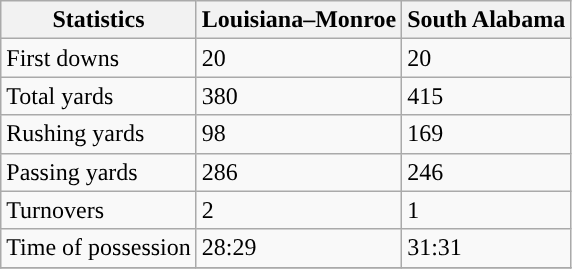<table class="wikitable">
<tr>
<th>Statistics</th>
<th>Louisiana–Monroe</th>
<th>South Alabama</th>
</tr>
<tr>
<td>First downs</td>
<td>20</td>
<td>20</td>
</tr>
<tr>
<td>Total yards</td>
<td>380</td>
<td>415</td>
</tr>
<tr>
<td>Rushing yards</td>
<td>98</td>
<td>169</td>
</tr>
<tr>
<td>Passing yards</td>
<td>286</td>
<td>246</td>
</tr>
<tr>
<td>Turnovers</td>
<td>2</td>
<td>1</td>
</tr>
<tr>
<td>Time of possession</td>
<td>28:29</td>
<td>31:31</td>
</tr>
<tr>
</tr>
</table>
